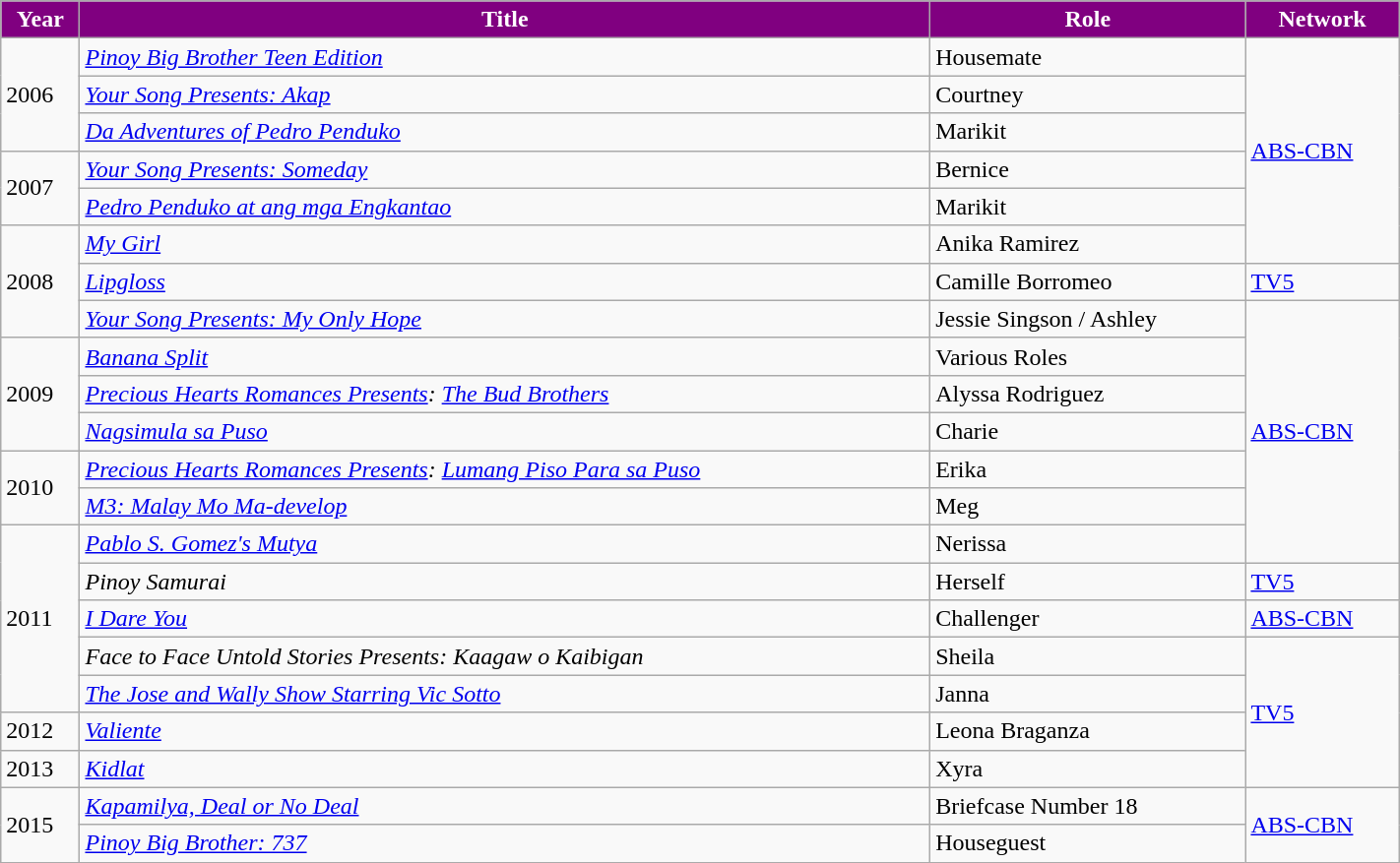<table class="wikitable" style="width:75%;">
<tr style="color:white">
<th style="background:purple;">Year</th>
<th style="background:purple;">Title</th>
<th style="background:purple;">Role</th>
<th style="background:purple;">Network</th>
</tr>
<tr>
<td rowspan="3">2006</td>
<td><em><a href='#'>Pinoy Big Brother Teen Edition</a></em></td>
<td>Housemate</td>
<td rowspan="6"><a href='#'>ABS-CBN</a></td>
</tr>
<tr>
<td><em><a href='#'>Your Song Presents: Akap</a></em></td>
<td>Courtney</td>
</tr>
<tr>
<td><em><a href='#'>Da Adventures of Pedro Penduko</a></em></td>
<td>Marikit</td>
</tr>
<tr>
<td rowspan="2">2007</td>
<td><em><a href='#'>Your Song Presents: Someday</a></em></td>
<td>Bernice</td>
</tr>
<tr>
<td><em><a href='#'>Pedro Penduko at ang mga Engkantao</a></em></td>
<td>Marikit</td>
</tr>
<tr>
<td rowspan="3">2008</td>
<td><em><a href='#'>My Girl</a></em></td>
<td>Anika Ramirez</td>
</tr>
<tr>
<td><em><a href='#'>Lipgloss</a></em></td>
<td>Camille Borromeo</td>
<td><a href='#'>TV5</a></td>
</tr>
<tr>
<td><em><a href='#'>Your Song Presents: My Only Hope</a></em></td>
<td>Jessie Singson / Ashley</td>
<td rowspan="7"><a href='#'>ABS-CBN</a></td>
</tr>
<tr>
<td rowspan="3">2009</td>
<td><em><a href='#'>Banana Split</a></em></td>
<td>Various Roles</td>
</tr>
<tr>
<td><em><a href='#'>Precious Hearts Romances Presents</a>: <a href='#'>The Bud Brothers</a></em></td>
<td>Alyssa Rodriguez</td>
</tr>
<tr>
<td><em><a href='#'>Nagsimula sa Puso</a></em></td>
<td>Charie</td>
</tr>
<tr>
<td rowspan="2">2010</td>
<td><em><a href='#'>Precious Hearts Romances Presents</a>: <a href='#'>Lumang Piso Para sa Puso</a></em></td>
<td>Erika</td>
</tr>
<tr>
<td><em><a href='#'>M3: Malay Mo Ma-develop</a></em></td>
<td>Meg</td>
</tr>
<tr>
<td rowspan="5">2011</td>
<td><em><a href='#'>Pablo S. Gomez's Mutya</a></em></td>
<td>Nerissa</td>
</tr>
<tr>
<td><em>Pinoy Samurai</em></td>
<td>Herself</td>
<td><a href='#'>TV5</a></td>
</tr>
<tr>
<td><em><a href='#'>I Dare You</a></em></td>
<td>Challenger</td>
<td><a href='#'>ABS-CBN</a></td>
</tr>
<tr>
<td><em>Face to Face Untold Stories Presents: Kaagaw o Kaibigan</em></td>
<td>Sheila</td>
<td rowspan="4"><a href='#'>TV5</a></td>
</tr>
<tr>
<td><em><a href='#'>The Jose and Wally Show Starring Vic Sotto</a></em></td>
<td>Janna</td>
</tr>
<tr>
<td>2012</td>
<td><em><a href='#'>Valiente</a></em></td>
<td>Leona Braganza</td>
</tr>
<tr>
<td>2013</td>
<td><em><a href='#'>Kidlat</a></em></td>
<td>Xyra</td>
</tr>
<tr>
<td rowspan=2>2015</td>
<td><em><a href='#'>Kapamilya, Deal or No Deal</a></em></td>
<td>Briefcase Number 18</td>
<td rowspan=2><a href='#'>ABS-CBN</a></td>
</tr>
<tr>
<td><em><a href='#'>Pinoy Big Brother: 737</a></em></td>
<td>Houseguest</td>
</tr>
</table>
